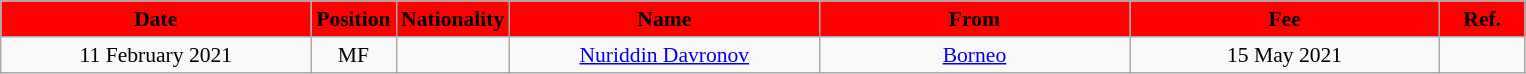<table class="wikitable"  style="text-align:center; font-size:90%; ">
<tr>
<th style="background:#FF0000; color:#000000; width:200px;">Date</th>
<th style="background:#FF0000; color:#000000; width:50px;">Position</th>
<th style="background:#FF0000; color:#000000; width:50px;">Nationality</th>
<th style="background:#FF0000; color:#000000; width:200px;">Name</th>
<th style="background:#FF0000; color:#000000; width:200px;">From</th>
<th style="background:#FF0000; color:#000000; width:200px;">Fee</th>
<th style="background:#FF0000; color:#000000; width:50px;">Ref.</th>
</tr>
<tr>
<td>11 February 2021</td>
<td>MF</td>
<td></td>
<td><a href='#'>Nuriddin Davronov</a></td>
<td><a href='#'>Borneo</a></td>
<td>15 May 2021</td>
<td></td>
</tr>
</table>
